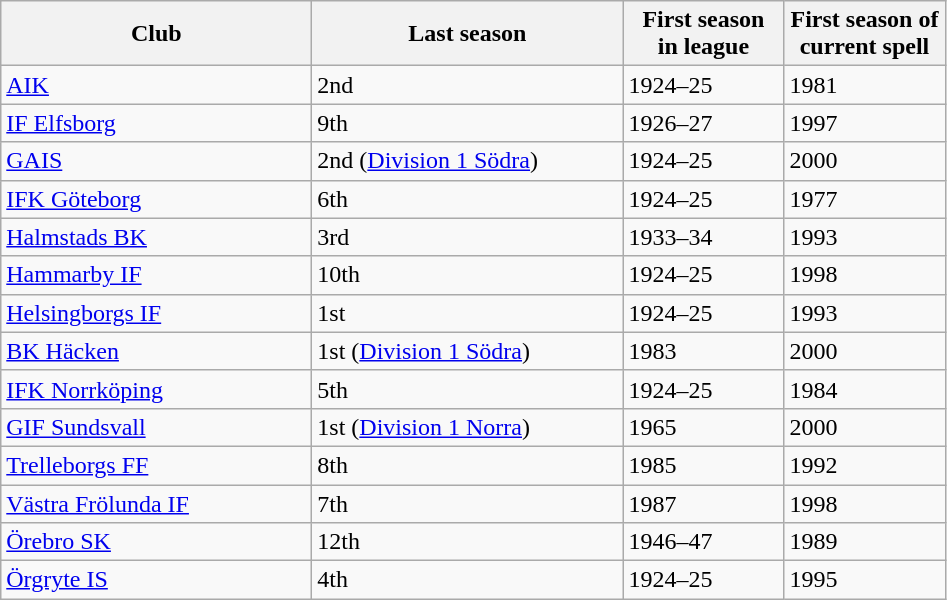<table class="wikitable">
<tr>
<th style="width: 200px;">Club</th>
<th style="width: 200px;">Last season</th>
<th style="width: 100px;">First season<br>in league</th>
<th style="width: 100px;">First season of<br>current spell</th>
</tr>
<tr>
<td><a href='#'>AIK</a></td>
<td>2nd</td>
<td>1924–25</td>
<td>1981</td>
</tr>
<tr>
<td><a href='#'>IF Elfsborg</a></td>
<td>9th</td>
<td>1926–27</td>
<td>1997</td>
</tr>
<tr>
<td><a href='#'>GAIS</a></td>
<td>2nd (<a href='#'>Division 1 Södra</a>)</td>
<td>1924–25</td>
<td>2000</td>
</tr>
<tr>
<td><a href='#'>IFK Göteborg</a></td>
<td>6th</td>
<td>1924–25</td>
<td>1977</td>
</tr>
<tr>
<td><a href='#'>Halmstads BK</a></td>
<td>3rd</td>
<td>1933–34</td>
<td>1993</td>
</tr>
<tr>
<td><a href='#'>Hammarby IF</a></td>
<td>10th</td>
<td>1924–25</td>
<td>1998</td>
</tr>
<tr>
<td><a href='#'>Helsingborgs IF</a></td>
<td>1st</td>
<td>1924–25</td>
<td>1993</td>
</tr>
<tr>
<td><a href='#'>BK Häcken</a></td>
<td>1st (<a href='#'>Division 1 Södra</a>)</td>
<td>1983</td>
<td>2000</td>
</tr>
<tr>
<td><a href='#'>IFK Norrköping</a></td>
<td>5th</td>
<td>1924–25</td>
<td>1984</td>
</tr>
<tr>
<td><a href='#'>GIF Sundsvall</a></td>
<td>1st (<a href='#'>Division 1 Norra</a>)</td>
<td>1965</td>
<td>2000</td>
</tr>
<tr>
<td><a href='#'>Trelleborgs FF</a></td>
<td>8th</td>
<td>1985</td>
<td>1992</td>
</tr>
<tr>
<td><a href='#'>Västra Frölunda IF</a></td>
<td>7th</td>
<td>1987</td>
<td>1998</td>
</tr>
<tr>
<td><a href='#'>Örebro SK</a></td>
<td>12th</td>
<td>1946–47</td>
<td>1989</td>
</tr>
<tr>
<td><a href='#'>Örgryte IS</a></td>
<td>4th</td>
<td>1924–25</td>
<td>1995</td>
</tr>
</table>
